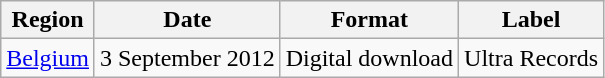<table class=wikitable>
<tr>
<th>Region</th>
<th>Date</th>
<th>Format</th>
<th>Label</th>
</tr>
<tr>
<td><a href='#'>Belgium</a></td>
<td>3 September 2012</td>
<td>Digital download</td>
<td>Ultra Records</td>
</tr>
</table>
